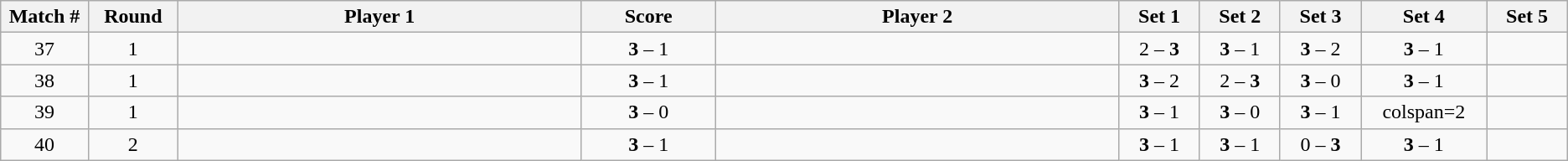<table class="wikitable">
<tr>
<th width="2%">Match #</th>
<th width="2%">Round</th>
<th width="15%">Player 1</th>
<th width="5%">Score</th>
<th width="15%">Player 2</th>
<th width="3%">Set 1</th>
<th width="3%">Set 2</th>
<th width="3%">Set 3</th>
<th width="3%">Set 4</th>
<th width="3%">Set 5</th>
</tr>
<tr style=text-align:center;">
<td>37</td>
<td>1</td>
<td></td>
<td><strong>3</strong> – 1</td>
<td></td>
<td>2 – <strong>3</strong></td>
<td><strong>3</strong> – 1</td>
<td><strong>3</strong> – 2</td>
<td><strong>3</strong> – 1</td>
<td></td>
</tr>
<tr style=text-align:center;">
<td>38</td>
<td>1</td>
<td></td>
<td><strong>3</strong> – 1</td>
<td></td>
<td><strong>3</strong> – 2</td>
<td>2 – <strong>3</strong></td>
<td><strong>3</strong> – 0</td>
<td><strong>3</strong> – 1</td>
<td></td>
</tr>
<tr style=text-align:center;">
<td>39</td>
<td>1</td>
<td></td>
<td><strong>3</strong> – 0</td>
<td></td>
<td><strong>3</strong> – 1</td>
<td><strong>3</strong> – 0</td>
<td><strong>3</strong> – 1</td>
<td>colspan=2</td>
</tr>
<tr style=text-align:center;">
<td>40</td>
<td>2</td>
<td></td>
<td><strong>3</strong> – 1</td>
<td></td>
<td><strong>3</strong> – 1</td>
<td><strong>3</strong> – 1</td>
<td>0 – <strong>3</strong></td>
<td><strong>3</strong> – 1</td>
<td></td>
</tr>
</table>
